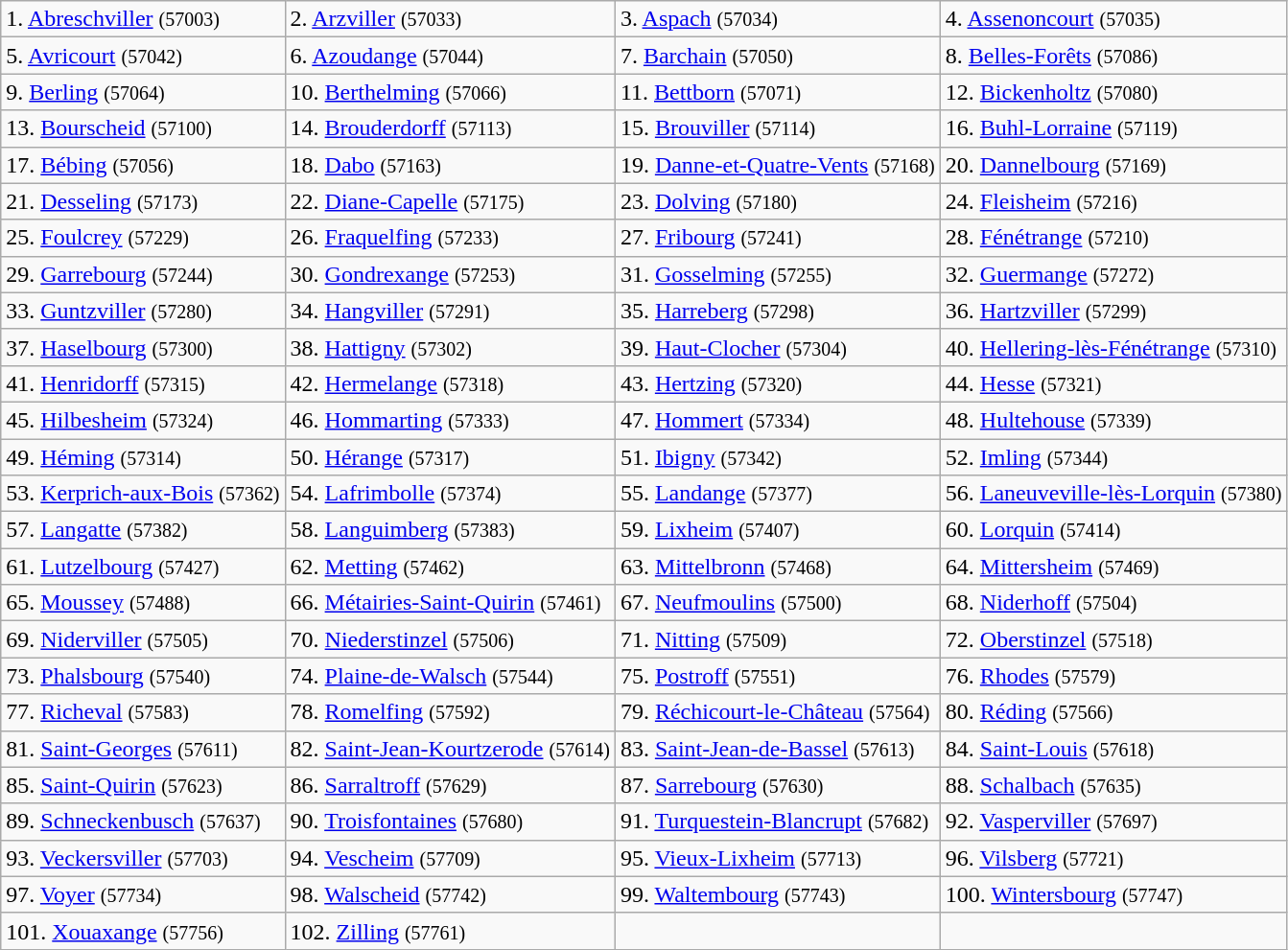<table class="wikitable">
<tr>
<td>1. <a href='#'>Abreschviller</a> <small>(57003)</small></td>
<td>2. <a href='#'>Arzviller</a> <small>(57033)</small></td>
<td>3. <a href='#'>Aspach</a> <small>(57034)</small></td>
<td>4. <a href='#'>Assenoncourt</a> <small>(57035)</small></td>
</tr>
<tr>
<td>5. <a href='#'>Avricourt</a> <small>(57042)</small></td>
<td>6. <a href='#'>Azoudange</a> <small>(57044)</small></td>
<td>7. <a href='#'>Barchain</a> <small>(57050)</small></td>
<td>8. <a href='#'>Belles-Forêts</a> <small>(57086)</small></td>
</tr>
<tr>
<td>9. <a href='#'>Berling</a> <small>(57064)</small></td>
<td>10. <a href='#'>Berthelming</a> <small>(57066)</small></td>
<td>11. <a href='#'>Bettborn</a> <small>(57071)</small></td>
<td>12. <a href='#'>Bickenholtz</a> <small>(57080)</small></td>
</tr>
<tr>
<td>13. <a href='#'>Bourscheid</a> <small>(57100)</small></td>
<td>14. <a href='#'>Brouderdorff</a> <small>(57113)</small></td>
<td>15. <a href='#'>Brouviller</a> <small>(57114)</small></td>
<td>16. <a href='#'>Buhl-Lorraine</a> <small>(57119)</small></td>
</tr>
<tr>
<td>17. <a href='#'>Bébing</a> <small>(57056)</small></td>
<td>18. <a href='#'>Dabo</a> <small>(57163)</small></td>
<td>19. <a href='#'>Danne-et-Quatre-Vents</a> <small>(57168)</small></td>
<td>20. <a href='#'>Dannelbourg</a> <small>(57169)</small></td>
</tr>
<tr>
<td>21. <a href='#'>Desseling</a> <small>(57173)</small></td>
<td>22. <a href='#'>Diane-Capelle</a> <small>(57175)</small></td>
<td>23. <a href='#'>Dolving</a> <small>(57180)</small></td>
<td>24. <a href='#'>Fleisheim</a> <small>(57216)</small></td>
</tr>
<tr>
<td>25. <a href='#'>Foulcrey</a> <small>(57229)</small></td>
<td>26. <a href='#'>Fraquelfing</a> <small>(57233)</small></td>
<td>27. <a href='#'>Fribourg</a> <small>(57241)</small></td>
<td>28. <a href='#'>Fénétrange</a> <small>(57210)</small></td>
</tr>
<tr>
<td>29. <a href='#'>Garrebourg</a> <small>(57244)</small></td>
<td>30. <a href='#'>Gondrexange</a> <small>(57253)</small></td>
<td>31. <a href='#'>Gosselming</a> <small>(57255)</small></td>
<td>32. <a href='#'>Guermange</a> <small>(57272)</small></td>
</tr>
<tr>
<td>33. <a href='#'>Guntzviller</a> <small>(57280)</small></td>
<td>34. <a href='#'>Hangviller</a> <small>(57291)</small></td>
<td>35. <a href='#'>Harreberg</a> <small>(57298)</small></td>
<td>36. <a href='#'>Hartzviller</a> <small>(57299)</small></td>
</tr>
<tr>
<td>37. <a href='#'>Haselbourg</a> <small>(57300)</small></td>
<td>38. <a href='#'>Hattigny</a> <small>(57302)</small></td>
<td>39. <a href='#'>Haut-Clocher</a> <small>(57304)</small></td>
<td>40. <a href='#'>Hellering-lès-Fénétrange</a> <small>(57310)</small></td>
</tr>
<tr>
<td>41. <a href='#'>Henridorff</a> <small>(57315)</small></td>
<td>42. <a href='#'>Hermelange</a> <small>(57318)</small></td>
<td>43. <a href='#'>Hertzing</a> <small>(57320)</small></td>
<td>44. <a href='#'>Hesse</a> <small>(57321)</small></td>
</tr>
<tr>
<td>45. <a href='#'>Hilbesheim</a> <small>(57324)</small></td>
<td>46. <a href='#'>Hommarting</a> <small>(57333)</small></td>
<td>47. <a href='#'>Hommert</a> <small>(57334)</small></td>
<td>48. <a href='#'>Hultehouse</a> <small>(57339)</small></td>
</tr>
<tr>
<td>49. <a href='#'>Héming</a> <small>(57314)</small></td>
<td>50. <a href='#'>Hérange</a> <small>(57317)</small></td>
<td>51. <a href='#'>Ibigny</a> <small>(57342)</small></td>
<td>52. <a href='#'>Imling</a> <small>(57344)</small></td>
</tr>
<tr>
<td>53. <a href='#'>Kerprich-aux-Bois</a> <small>(57362)</small></td>
<td>54. <a href='#'>Lafrimbolle</a> <small>(57374)</small></td>
<td>55. <a href='#'>Landange</a> <small>(57377)</small></td>
<td>56. <a href='#'>Laneuveville-lès-Lorquin</a> <small>(57380)</small></td>
</tr>
<tr>
<td>57. <a href='#'>Langatte</a> <small>(57382)</small></td>
<td>58. <a href='#'>Languimberg</a> <small>(57383)</small></td>
<td>59. <a href='#'>Lixheim</a> <small>(57407)</small></td>
<td>60. <a href='#'>Lorquin</a> <small>(57414)</small></td>
</tr>
<tr>
<td>61. <a href='#'>Lutzelbourg</a> <small>(57427)</small></td>
<td>62. <a href='#'>Metting</a> <small>(57462)</small></td>
<td>63. <a href='#'>Mittelbronn</a> <small>(57468)</small></td>
<td>64. <a href='#'>Mittersheim</a> <small>(57469)</small></td>
</tr>
<tr>
<td>65. <a href='#'>Moussey</a> <small>(57488)</small></td>
<td>66. <a href='#'>Métairies-Saint-Quirin</a> <small>(57461)</small></td>
<td>67. <a href='#'>Neufmoulins</a> <small>(57500)</small></td>
<td>68. <a href='#'>Niderhoff</a> <small>(57504)</small></td>
</tr>
<tr>
<td>69. <a href='#'>Niderviller</a> <small>(57505)</small></td>
<td>70. <a href='#'>Niederstinzel</a> <small>(57506)</small></td>
<td>71. <a href='#'>Nitting</a> <small>(57509)</small></td>
<td>72. <a href='#'>Oberstinzel</a> <small>(57518)</small></td>
</tr>
<tr>
<td>73. <a href='#'>Phalsbourg</a> <small>(57540)</small></td>
<td>74. <a href='#'>Plaine-de-Walsch</a> <small>(57544)</small></td>
<td>75. <a href='#'>Postroff</a> <small>(57551)</small></td>
<td>76. <a href='#'>Rhodes</a> <small>(57579)</small></td>
</tr>
<tr>
<td>77. <a href='#'>Richeval</a> <small>(57583)</small></td>
<td>78. <a href='#'>Romelfing</a> <small>(57592)</small></td>
<td>79. <a href='#'>Réchicourt-le-Château</a> <small>(57564)</small></td>
<td>80. <a href='#'>Réding</a> <small>(57566)</small></td>
</tr>
<tr>
<td>81. <a href='#'>Saint-Georges</a> <small>(57611)</small></td>
<td>82. <a href='#'>Saint-Jean-Kourtzerode</a> <small>(57614)</small></td>
<td>83. <a href='#'>Saint-Jean-de-Bassel</a> <small>(57613)</small></td>
<td>84. <a href='#'>Saint-Louis</a> <small>(57618)</small></td>
</tr>
<tr>
<td>85. <a href='#'>Saint-Quirin</a> <small>(57623)</small></td>
<td>86. <a href='#'>Sarraltroff</a> <small>(57629)</small></td>
<td>87. <a href='#'>Sarrebourg</a> <small>(57630)</small></td>
<td>88. <a href='#'>Schalbach</a> <small>(57635)</small></td>
</tr>
<tr>
<td>89. <a href='#'>Schneckenbusch</a> <small>(57637)</small></td>
<td>90. <a href='#'>Troisfontaines</a> <small>(57680)</small></td>
<td>91. <a href='#'>Turquestein-Blancrupt</a> <small>(57682)</small></td>
<td>92. <a href='#'>Vasperviller</a> <small>(57697)</small></td>
</tr>
<tr>
<td>93. <a href='#'>Veckersviller</a> <small>(57703)</small></td>
<td>94. <a href='#'>Vescheim</a> <small>(57709)</small></td>
<td>95. <a href='#'>Vieux-Lixheim</a> <small>(57713)</small></td>
<td>96. <a href='#'>Vilsberg</a> <small>(57721)</small></td>
</tr>
<tr>
<td>97. <a href='#'>Voyer</a> <small>(57734)</small></td>
<td>98. <a href='#'>Walscheid</a> <small>(57742)</small></td>
<td>99. <a href='#'>Waltembourg</a> <small>(57743)</small></td>
<td>100. <a href='#'>Wintersbourg</a> <small>(57747)</small></td>
</tr>
<tr>
<td>101. <a href='#'>Xouaxange</a> <small>(57756)</small></td>
<td>102. <a href='#'>Zilling</a> <small>(57761)</small></td>
<td></td>
<td></td>
</tr>
</table>
